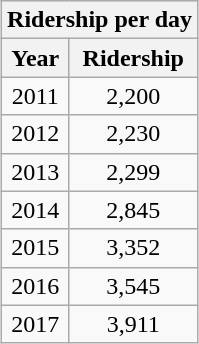<table class="wikitable" style="margin: 1em 0.2em; text-align: center;">
<tr style="background: #ddd;">
<th colspan="2">Ridership per day </th>
</tr>
<tr>
<th>Year</th>
<th>Ridership</th>
</tr>
<tr>
<td>2011</td>
<td>2,200</td>
</tr>
<tr>
<td>2012</td>
<td>2,230</td>
</tr>
<tr>
<td>2013</td>
<td>2,299</td>
</tr>
<tr>
<td>2014</td>
<td>2,845</td>
</tr>
<tr>
<td>2015</td>
<td>3,352</td>
</tr>
<tr>
<td>2016</td>
<td>3,545</td>
</tr>
<tr>
<td>2017</td>
<td>3,911</td>
</tr>
</table>
